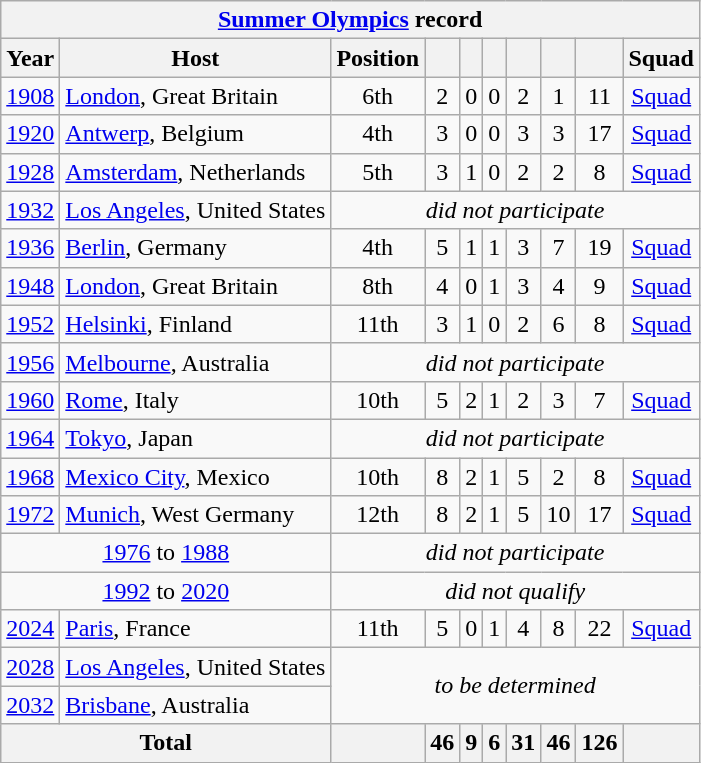<table class="wikitable" style="text-align: center;">
<tr>
<th colspan=11><a href='#'>Summer Olympics</a> record</th>
</tr>
<tr>
<th>Year</th>
<th>Host</th>
<th>Position</th>
<th></th>
<th></th>
<th></th>
<th></th>
<th></th>
<th></th>
<th>Squad</th>
</tr>
<tr>
<td><a href='#'>1908</a></td>
<td align=left> <a href='#'>London</a>, Great Britain</td>
<td>6th</td>
<td>2</td>
<td>0</td>
<td>0</td>
<td>2</td>
<td>1</td>
<td>11</td>
<td><a href='#'>Squad</a></td>
</tr>
<tr>
<td><a href='#'>1920</a></td>
<td align=left> <a href='#'>Antwerp</a>, Belgium</td>
<td>4th</td>
<td>3</td>
<td>0</td>
<td>0</td>
<td>3</td>
<td>3</td>
<td>17</td>
<td><a href='#'>Squad</a></td>
</tr>
<tr>
<td><a href='#'>1928</a></td>
<td align=left> <a href='#'>Amsterdam</a>, Netherlands</td>
<td>5th</td>
<td>3</td>
<td>1</td>
<td>0</td>
<td>2</td>
<td>2</td>
<td>8</td>
<td><a href='#'>Squad</a></td>
</tr>
<tr>
<td><a href='#'>1932</a></td>
<td align=left> <a href='#'>Los Angeles</a>, United States</td>
<td colspan=8><em>did not participate</em></td>
</tr>
<tr>
<td><a href='#'>1936</a></td>
<td align=left> <a href='#'>Berlin</a>, Germany</td>
<td>4th</td>
<td>5</td>
<td>1</td>
<td>1</td>
<td>3</td>
<td>7</td>
<td>19</td>
<td><a href='#'>Squad</a></td>
</tr>
<tr>
<td><a href='#'>1948</a></td>
<td align=left> <a href='#'>London</a>, Great Britain</td>
<td>8th</td>
<td>4</td>
<td>0</td>
<td>1</td>
<td>3</td>
<td>4</td>
<td>9</td>
<td><a href='#'>Squad</a></td>
</tr>
<tr>
<td><a href='#'>1952</a></td>
<td align=left> <a href='#'>Helsinki</a>, Finland</td>
<td>11th</td>
<td>3</td>
<td>1</td>
<td>0</td>
<td>2</td>
<td>6</td>
<td>8</td>
<td><a href='#'>Squad</a></td>
</tr>
<tr>
<td><a href='#'>1956</a></td>
<td align=left> <a href='#'>Melbourne</a>, Australia</td>
<td colspan=8><em>did not participate</em></td>
</tr>
<tr>
<td><a href='#'>1960</a></td>
<td align=left> <a href='#'>Rome</a>, Italy</td>
<td>10th</td>
<td>5</td>
<td>2</td>
<td>1</td>
<td>2</td>
<td>3</td>
<td>7</td>
<td><a href='#'>Squad</a></td>
</tr>
<tr>
<td><a href='#'>1964</a></td>
<td align=left> <a href='#'>Tokyo</a>, Japan</td>
<td colspan=8><em>did not participate</em></td>
</tr>
<tr>
<td><a href='#'>1968</a></td>
<td align=left> <a href='#'>Mexico City</a>, Mexico</td>
<td>10th</td>
<td>8</td>
<td>2</td>
<td>1</td>
<td>5</td>
<td>2</td>
<td>8</td>
<td><a href='#'>Squad</a></td>
</tr>
<tr>
<td><a href='#'>1972</a></td>
<td align=left> <a href='#'>Munich</a>, West Germany</td>
<td>12th</td>
<td>8</td>
<td>2</td>
<td>1</td>
<td>5</td>
<td>10</td>
<td>17</td>
<td><a href='#'>Squad</a></td>
</tr>
<tr>
<td colspan=2><a href='#'>1976</a> to <a href='#'>1988</a></td>
<td colspan=8><em>did not participate</em></td>
</tr>
<tr>
<td colspan=2><a href='#'>1992</a> to <a href='#'>2020</a></td>
<td colspan=8><em>did not qualify</em></td>
</tr>
<tr>
<td><a href='#'>2024</a></td>
<td align=left> <a href='#'>Paris</a>, France</td>
<td>11th</td>
<td>5</td>
<td>0</td>
<td>1</td>
<td>4</td>
<td>8</td>
<td>22</td>
<td><a href='#'>Squad</a></td>
</tr>
<tr>
<td><a href='#'>2028</a></td>
<td align=left> <a href='#'>Los Angeles</a>, United States</td>
<td colspan=8 rowspan=2><em>to be determined</em></td>
</tr>
<tr>
<td><a href='#'>2032</a></td>
<td align=left> <a href='#'>Brisbane</a>, Australia</td>
</tr>
<tr>
<th colspan=2>Total</th>
<th></th>
<th>46</th>
<th>9</th>
<th>6</th>
<th>31</th>
<th>46</th>
<th>126</th>
<th></th>
</tr>
</table>
